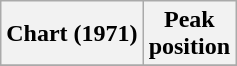<table class="wikitable sortable">
<tr>
<th align="center">Chart (1971)</th>
<th align="center">Peak<br>position</th>
</tr>
<tr>
</tr>
</table>
